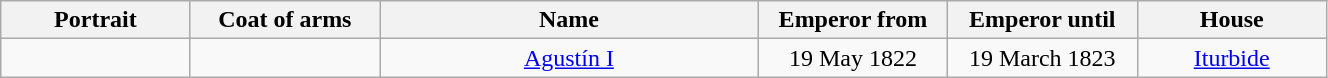<table width=70% class="wikitable">
<tr>
<th width=10%>Portrait</th>
<th width=10%>Coat of arms</th>
<th width=20%>Name</th>
<th width=10%>Emperor from</th>
<th width=10%>Emperor until</th>
<th width=10%>House</th>
</tr>
<tr>
<td align="center"></td>
<td align="center"></td>
<td align="center"><a href='#'>Agustín I</a></td>
<td align="center">19 May 1822</td>
<td align="center">19 March 1823</td>
<td align="center"><a href='#'>Iturbide</a></td>
</tr>
</table>
